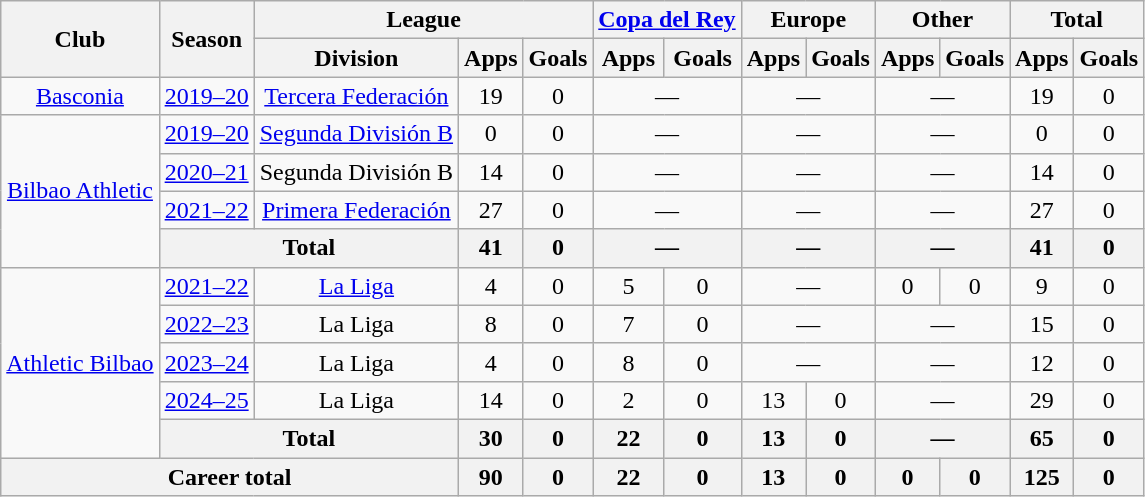<table class="wikitable" style="text-align:center">
<tr>
<th rowspan="2">Club</th>
<th rowspan="2">Season</th>
<th colspan="3">League</th>
<th colspan="2"><a href='#'>Copa del Rey</a></th>
<th colspan="2">Europe</th>
<th colspan="2">Other</th>
<th colspan="2">Total</th>
</tr>
<tr>
<th>Division</th>
<th>Apps</th>
<th>Goals</th>
<th>Apps</th>
<th>Goals</th>
<th>Apps</th>
<th>Goals</th>
<th>Apps</th>
<th>Goals</th>
<th>Apps</th>
<th>Goals</th>
</tr>
<tr>
<td><a href='#'>Basconia</a></td>
<td><a href='#'>2019–20</a></td>
<td><a href='#'>Tercera Federación</a></td>
<td>19</td>
<td>0</td>
<td colspan="2">—</td>
<td colspan="2">—</td>
<td colspan="2">—</td>
<td>19</td>
<td>0</td>
</tr>
<tr>
<td rowspan="4"><a href='#'>Bilbao Athletic</a></td>
<td><a href='#'>2019–20</a></td>
<td><a href='#'>Segunda División B</a></td>
<td>0</td>
<td>0</td>
<td colspan="2">—</td>
<td colspan="2">—</td>
<td colspan="2">—</td>
<td>0</td>
<td>0</td>
</tr>
<tr>
<td><a href='#'>2020–21</a></td>
<td>Segunda División B</td>
<td>14</td>
<td>0</td>
<td colspan="2">—</td>
<td colspan="2">—</td>
<td colspan="2">—</td>
<td>14</td>
<td>0</td>
</tr>
<tr>
<td><a href='#'>2021–22</a></td>
<td><a href='#'>Primera Federación</a></td>
<td>27</td>
<td>0</td>
<td colspan="2">—</td>
<td colspan="2">—</td>
<td colspan="2">—</td>
<td>27</td>
<td>0</td>
</tr>
<tr>
<th colspan="2">Total</th>
<th>41</th>
<th>0</th>
<th colspan="2">—</th>
<th colspan="2">—</th>
<th colspan="2">—</th>
<th>41</th>
<th>0</th>
</tr>
<tr>
<td rowspan="5"><a href='#'>Athletic Bilbao</a></td>
<td><a href='#'>2021–22</a></td>
<td><a href='#'>La Liga</a></td>
<td>4</td>
<td>0</td>
<td>5</td>
<td>0</td>
<td colspan="2">—</td>
<td>0</td>
<td>0</td>
<td>9</td>
<td>0</td>
</tr>
<tr>
<td><a href='#'>2022–23</a></td>
<td>La Liga</td>
<td>8</td>
<td>0</td>
<td>7</td>
<td>0</td>
<td colspan="2">—</td>
<td colspan="2">—</td>
<td>15</td>
<td>0</td>
</tr>
<tr>
<td><a href='#'>2023–24</a></td>
<td>La Liga</td>
<td>4</td>
<td>0</td>
<td>8</td>
<td>0</td>
<td colspan="2">—</td>
<td colspan="2">—</td>
<td>12</td>
<td>0</td>
</tr>
<tr>
<td><a href='#'>2024–25</a></td>
<td>La Liga</td>
<td>14</td>
<td>0</td>
<td>2</td>
<td>0</td>
<td>13</td>
<td>0</td>
<td colspan="2">—</td>
<td>29</td>
<td>0</td>
</tr>
<tr>
<th colspan="2">Total</th>
<th>30</th>
<th>0</th>
<th>22</th>
<th>0</th>
<th>13</th>
<th>0</th>
<th colspan="2">—</th>
<th>65</th>
<th>0</th>
</tr>
<tr>
<th colspan="3">Career total</th>
<th>90</th>
<th>0</th>
<th>22</th>
<th>0</th>
<th>13</th>
<th>0</th>
<th>0</th>
<th>0</th>
<th>125</th>
<th>0</th>
</tr>
</table>
